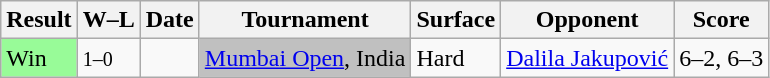<table class="wikitable">
<tr>
<th>Result</th>
<th class=unsortable>W–L</th>
<th>Date</th>
<th>Tournament</th>
<th>Surface</th>
<th>Opponent</th>
<th class=unsortable>Score</th>
</tr>
<tr>
<td style=background:#98FB98>Win</td>
<td><small>1–0</small></td>
<td><a href='#'></a></td>
<td style=background:silver;><a href='#'>Mumbai Open</a>, India</td>
<td>Hard</td>
<td> <a href='#'>Dalila Jakupović</a></td>
<td>6–2, 6–3</td>
</tr>
</table>
